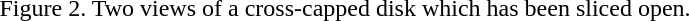<table>
<tr>
<td></td>
</tr>
<tr>
<td align=center>Figure 2. Two views of a cross-capped disk which has been sliced open.</td>
</tr>
</table>
